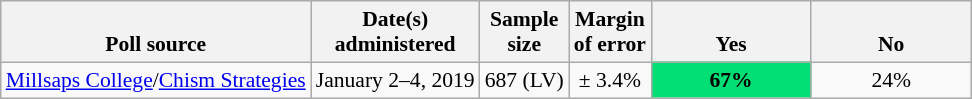<table class="wikitable" style="font-size:90%;text-align:center;">
<tr valign=bottom>
<th>Poll source</th>
<th>Date(s)<br>administered</th>
<th>Sample<br>size</th>
<th>Margin<br>of error</th>
<th style="width:100px;">Yes</th>
<th style="width:100px;">No</th>
</tr>
<tr>
<td style="text-align:left;"><a href='#'>Millsaps College</a>/<a href='#'>Chism Strategies</a></td>
<td>January 2–4, 2019</td>
<td>687 (LV)</td>
<td>± 3.4%</td>
<td style="background: rgb(1,223,116);"><strong>67%</strong></td>
<td>24%</td>
</tr>
</table>
